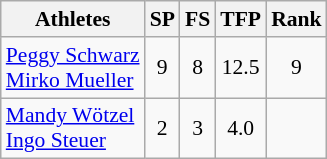<table class="wikitable" border="1" style="font-size:90%">
<tr>
<th>Athletes</th>
<th>SP</th>
<th>FS</th>
<th>TFP</th>
<th>Rank</th>
</tr>
<tr align=center>
<td align=left><a href='#'>Peggy Schwarz</a><br><a href='#'>Mirko Mueller</a></td>
<td>9</td>
<td>8</td>
<td>12.5</td>
<td>9</td>
</tr>
<tr align=center>
<td align=left><a href='#'>Mandy Wötzel</a><br><a href='#'>Ingo Steuer</a></td>
<td>2</td>
<td>3</td>
<td>4.0</td>
<td></td>
</tr>
</table>
